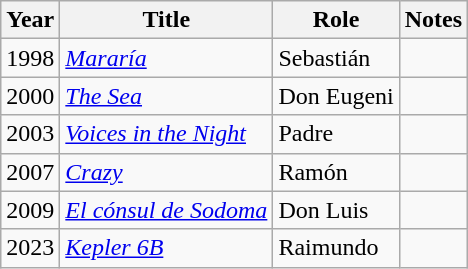<table class="wikitable sortable">
<tr>
<th>Year</th>
<th>Title</th>
<th>Role</th>
<th class="unsortable">Notes</th>
</tr>
<tr>
<td>1998</td>
<td><em><a href='#'>Mararía</a></em></td>
<td>Sebastián</td>
<td></td>
</tr>
<tr>
<td>2000</td>
<td><em><a href='#'>The Sea</a></em></td>
<td>Don Eugeni</td>
<td></td>
</tr>
<tr>
<td>2003</td>
<td><em><a href='#'>Voices in the Night</a></em></td>
<td>Padre</td>
<td></td>
</tr>
<tr>
<td>2007</td>
<td><em><a href='#'>Crazy</a></em></td>
<td>Ramón</td>
<td></td>
</tr>
<tr>
<td>2009</td>
<td><em><a href='#'>El cónsul de Sodoma</a></em></td>
<td>Don Luis</td>
<td></td>
</tr>
<tr>
<td>2023</td>
<td><em><a href='#'>Kepler 6B</a></em></td>
<td>Raimundo</td>
<td></td>
</tr>
</table>
